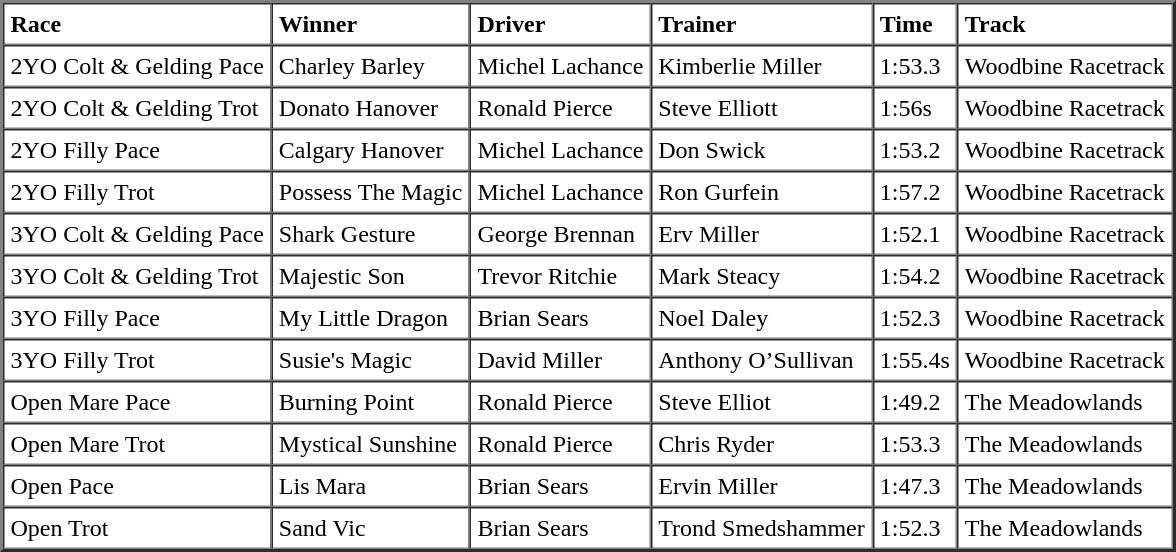<table cellspacing="0" cellpadding="4" border="2">
<tr>
<td><strong>Race</strong></td>
<td><strong>Winner</strong></td>
<td><strong>Driver</strong></td>
<td><strong>Trainer</strong></td>
<td><strong>Time</strong></td>
<td><strong>Track</strong></td>
</tr>
<tr>
<td>2YO Colt & Gelding Pace</td>
<td>Charley Barley</td>
<td>Michel Lachance</td>
<td>Kimberlie Miller</td>
<td>1:53.3</td>
<td>Woodbine Racetrack</td>
</tr>
<tr>
<td>2YO Colt & Gelding Trot</td>
<td>Donato Hanover</td>
<td>Ronald Pierce</td>
<td>Steve Elliott</td>
<td>1:56s</td>
<td>Woodbine Racetrack</td>
</tr>
<tr>
<td>2YO Filly Pace</td>
<td>Calgary Hanover</td>
<td>Michel Lachance</td>
<td>Don Swick</td>
<td>1:53.2</td>
<td>Woodbine Racetrack</td>
</tr>
<tr>
<td>2YO Filly Trot</td>
<td>Possess The Magic</td>
<td>Michel Lachance</td>
<td>Ron Gurfein</td>
<td>1:57.2</td>
<td>Woodbine Racetrack</td>
</tr>
<tr>
<td>3YO Colt & Gelding Pace</td>
<td>Shark Gesture</td>
<td>George Brennan</td>
<td>Erv Miller</td>
<td>1:52.1</td>
<td>Woodbine Racetrack</td>
</tr>
<tr>
<td>3YO Colt & Gelding Trot</td>
<td>Majestic Son</td>
<td>Trevor Ritchie</td>
<td>Mark Steacy</td>
<td>1:54.2</td>
<td>Woodbine Racetrack</td>
</tr>
<tr>
<td>3YO Filly Pace</td>
<td>My Little Dragon</td>
<td>Brian Sears</td>
<td>Noel Daley</td>
<td>1:52.3</td>
<td>Woodbine Racetrack</td>
</tr>
<tr>
<td>3YO Filly Trot</td>
<td>Susie's Magic</td>
<td>David Miller</td>
<td>Anthony O’Sullivan</td>
<td>1:55.4s</td>
<td>Woodbine Racetrack</td>
</tr>
<tr>
<td>Open Mare Pace</td>
<td>Burning Point</td>
<td>Ronald Pierce</td>
<td>Steve Elliot</td>
<td>1:49.2</td>
<td>The Meadowlands</td>
</tr>
<tr>
<td>Open Mare Trot</td>
<td>Mystical Sunshine</td>
<td>Ronald Pierce</td>
<td>Chris Ryder</td>
<td>1:53.3</td>
<td>The Meadowlands</td>
</tr>
<tr>
<td>Open Pace</td>
<td>Lis Mara</td>
<td>Brian Sears</td>
<td>Ervin Miller</td>
<td>1:47.3</td>
<td>The Meadowlands</td>
</tr>
<tr>
<td>Open Trot</td>
<td>Sand Vic</td>
<td>Brian Sears</td>
<td>Trond Smedshammer</td>
<td>1:52.3</td>
<td>The Meadowlands</td>
</tr>
</table>
